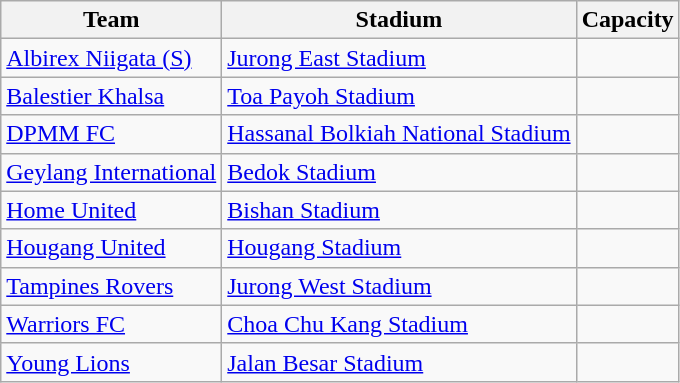<table class="wikitable sortable" style="text-align: left;">
<tr>
<th>Team</th>
<th>Stadium</th>
<th>Capacity</th>
</tr>
<tr>
<td> <a href='#'>Albirex Niigata (S)</a></td>
<td><a href='#'>Jurong East Stadium</a></td>
<td style="text-align:center;"></td>
</tr>
<tr>
<td><a href='#'>Balestier Khalsa</a></td>
<td><a href='#'>Toa Payoh Stadium</a></td>
<td style="text-align:center;"></td>
</tr>
<tr>
<td> <a href='#'>DPMM FC</a></td>
<td><a href='#'>Hassanal Bolkiah National Stadium</a></td>
<td style="text-align:center;"></td>
</tr>
<tr>
<td><a href='#'>Geylang International</a></td>
<td><a href='#'>Bedok Stadium</a></td>
<td style="text-align:center;"></td>
</tr>
<tr>
<td><a href='#'>Home United</a></td>
<td><a href='#'>Bishan Stadium</a></td>
<td style="text-align:center;"></td>
</tr>
<tr>
<td><a href='#'>Hougang United</a></td>
<td><a href='#'>Hougang Stadium</a></td>
<td style="text-align:center;"></td>
</tr>
<tr>
<td><a href='#'>Tampines Rovers</a></td>
<td><a href='#'>Jurong West Stadium</a></td>
<td style="text-align:center;"></td>
</tr>
<tr>
<td><a href='#'>Warriors FC</a></td>
<td><a href='#'>Choa Chu Kang Stadium</a></td>
<td style="text-align:center;"></td>
</tr>
<tr>
<td> <a href='#'>Young Lions</a></td>
<td><a href='#'>Jalan Besar Stadium</a></td>
<td style="text-align:center;"></td>
</tr>
</table>
